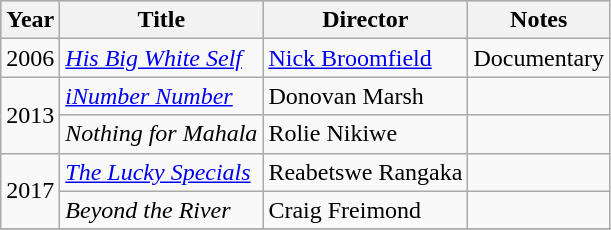<table class="wikitable">
<tr style="background:#ccc; text-align:center;">
<th>Year</th>
<th>Title</th>
<th>Director</th>
<th>Notes</th>
</tr>
<tr>
<td>2006</td>
<td><em><a href='#'>His Big White Self</a></em></td>
<td><a href='#'>Nick Broomfield</a></td>
<td>Documentary</td>
</tr>
<tr>
<td rowspan="2">2013</td>
<td><em><a href='#'>iNumber Number</a></em></td>
<td>Donovan Marsh</td>
<td></td>
</tr>
<tr>
<td><em>Nothing for Mahala</em></td>
<td>Rolie Nikiwe</td>
<td></td>
</tr>
<tr>
<td rowspan="2">2017</td>
<td><em><a href='#'>The Lucky Specials</a></em></td>
<td>Reabetswe Rangaka</td>
<td></td>
</tr>
<tr>
<td><em>Beyond the River</em></td>
<td>Craig Freimond</td>
<td></td>
</tr>
<tr>
</tr>
</table>
